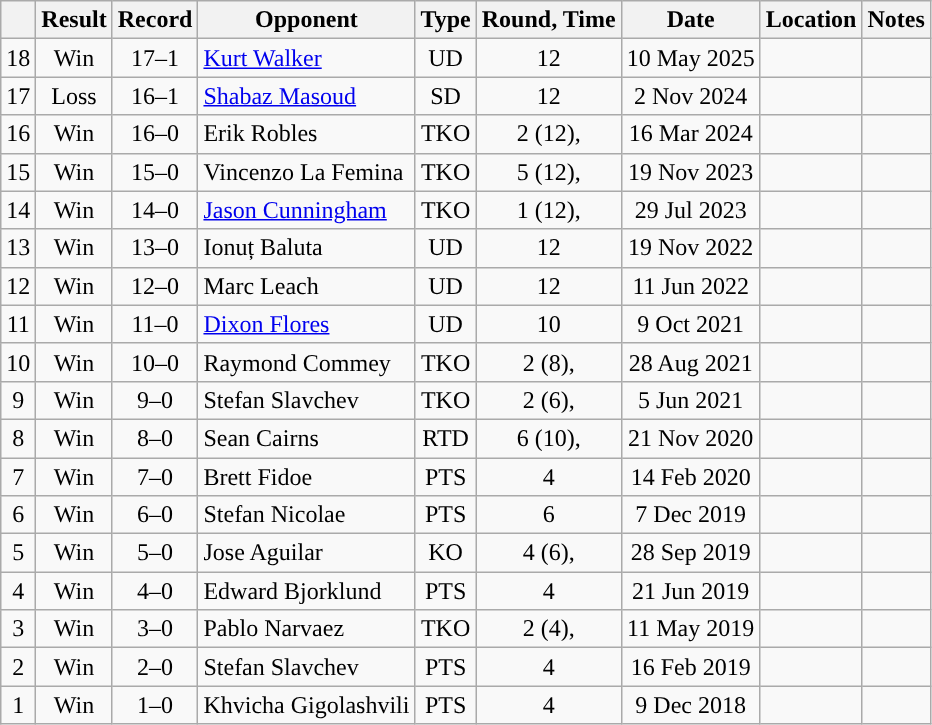<table class="wikitable" style="text-align:center;">
<tr>
<th></th>
<th>Result</th>
<th>Record</th>
<th>Opponent</th>
<th>Type</th>
<th>Round, Time</th>
<th>Date</th>
<th>Location</th>
<th>Notes</th>
</tr>
<tr>
<td>18</td>
<td>Win</td>
<td>17–1</td>
<td align=left><a href='#'>Kurt Walker</a></td>
<td>UD</td>
<td>12</td>
<td>10 May 2025</td>
<td align=left></td>
<td></td>
</tr>
<tr>
<td>17</td>
<td>Loss</td>
<td>16–1</td>
<td align=left><a href='#'>Shabaz Masoud</a></td>
<td>SD</td>
<td>12</td>
<td>2 Nov 2024</td>
<td align=left></td>
<td align=left></td>
</tr>
<tr>
<td>16</td>
<td>Win</td>
<td>16–0</td>
<td align=left>Erik Robles</td>
<td>TKO</td>
<td>2 (12), </td>
<td>16 Mar 2024</td>
<td align=left></td>
<td align=left></td>
</tr>
<tr>
<td>15</td>
<td>Win</td>
<td>15–0</td>
<td align=left>Vincenzo La Femina</td>
<td>TKO</td>
<td>5 (12), </td>
<td>19 Nov 2023</td>
<td align=left></td>
<td align=left></td>
</tr>
<tr>
<td>14</td>
<td>Win</td>
<td>14–0</td>
<td align=left><a href='#'>Jason Cunningham</a></td>
<td>TKO</td>
<td>1 (12), </td>
<td>29 Jul 2023</td>
<td align=left></td>
<td align=left></td>
</tr>
<tr>
<td>13</td>
<td>Win</td>
<td>13–0</td>
<td align=left>Ionuț Baluta</td>
<td>UD</td>
<td>12</td>
<td>19 Nov 2022</td>
<td align=left></td>
<td align=left></td>
</tr>
<tr>
<td>12</td>
<td>Win</td>
<td>12–0</td>
<td align=left>Marc Leach</td>
<td>UD</td>
<td>12</td>
<td>11 Jun 2022</td>
<td align=left></td>
<td align=left></td>
</tr>
<tr>
<td>11</td>
<td>Win</td>
<td>11–0</td>
<td align=left><a href='#'>Dixon Flores</a></td>
<td>UD</td>
<td>10</td>
<td>9 Oct 2021</td>
<td align=left></td>
<td align=left></td>
</tr>
<tr>
<td>10</td>
<td>Win</td>
<td>10–0</td>
<td align=left>Raymond Commey</td>
<td>TKO</td>
<td>2 (8), </td>
<td>28 Aug 2021</td>
<td align=left></td>
<td></td>
</tr>
<tr>
<td>9</td>
<td>Win</td>
<td>9–0</td>
<td align=left>Stefan Slavchev</td>
<td>TKO</td>
<td>2 (6), </td>
<td>5 Jun 2021</td>
<td align=left></td>
<td></td>
</tr>
<tr>
<td>8</td>
<td>Win</td>
<td>8–0</td>
<td align=left>Sean Cairns</td>
<td>RTD</td>
<td>6 (10), </td>
<td>21 Nov 2020</td>
<td align=left></td>
<td align=left></td>
</tr>
<tr>
<td>7</td>
<td>Win</td>
<td>7–0</td>
<td align=left>Brett Fidoe</td>
<td>PTS</td>
<td>4</td>
<td>14 Feb 2020</td>
<td align=left></td>
<td></td>
</tr>
<tr>
<td>6</td>
<td>Win</td>
<td>6–0</td>
<td align=left>Stefan Nicolae</td>
<td>PTS</td>
<td>6</td>
<td>7 Dec 2019</td>
<td align=left></td>
<td></td>
</tr>
<tr>
<td>5</td>
<td>Win</td>
<td>5–0</td>
<td align=left>Jose Aguilar</td>
<td>KO</td>
<td>4 (6), </td>
<td>28 Sep 2019</td>
<td align=left></td>
<td></td>
</tr>
<tr>
<td>4</td>
<td>Win</td>
<td>4–0</td>
<td align=left>Edward Bjorklund</td>
<td>PTS</td>
<td>4</td>
<td>21 Jun 2019</td>
<td align=left></td>
<td></td>
</tr>
<tr>
<td>3</td>
<td>Win</td>
<td>3–0</td>
<td align=left>Pablo Narvaez</td>
<td>TKO</td>
<td>2 (4), </td>
<td>11 May 2019</td>
<td align=left></td>
<td></td>
</tr>
<tr>
<td>2</td>
<td>Win</td>
<td>2–0</td>
<td align=left>Stefan Slavchev</td>
<td>PTS</td>
<td>4</td>
<td>16 Feb 2019</td>
<td align=left></td>
<td></td>
</tr>
<tr>
<td>1</td>
<td>Win</td>
<td>1–0</td>
<td align=left>Khvicha Gigolashvili</td>
<td>PTS</td>
<td>4</td>
<td>9 Dec 2018</td>
<td align=left></td>
<td></td>
</tr>
</table>
